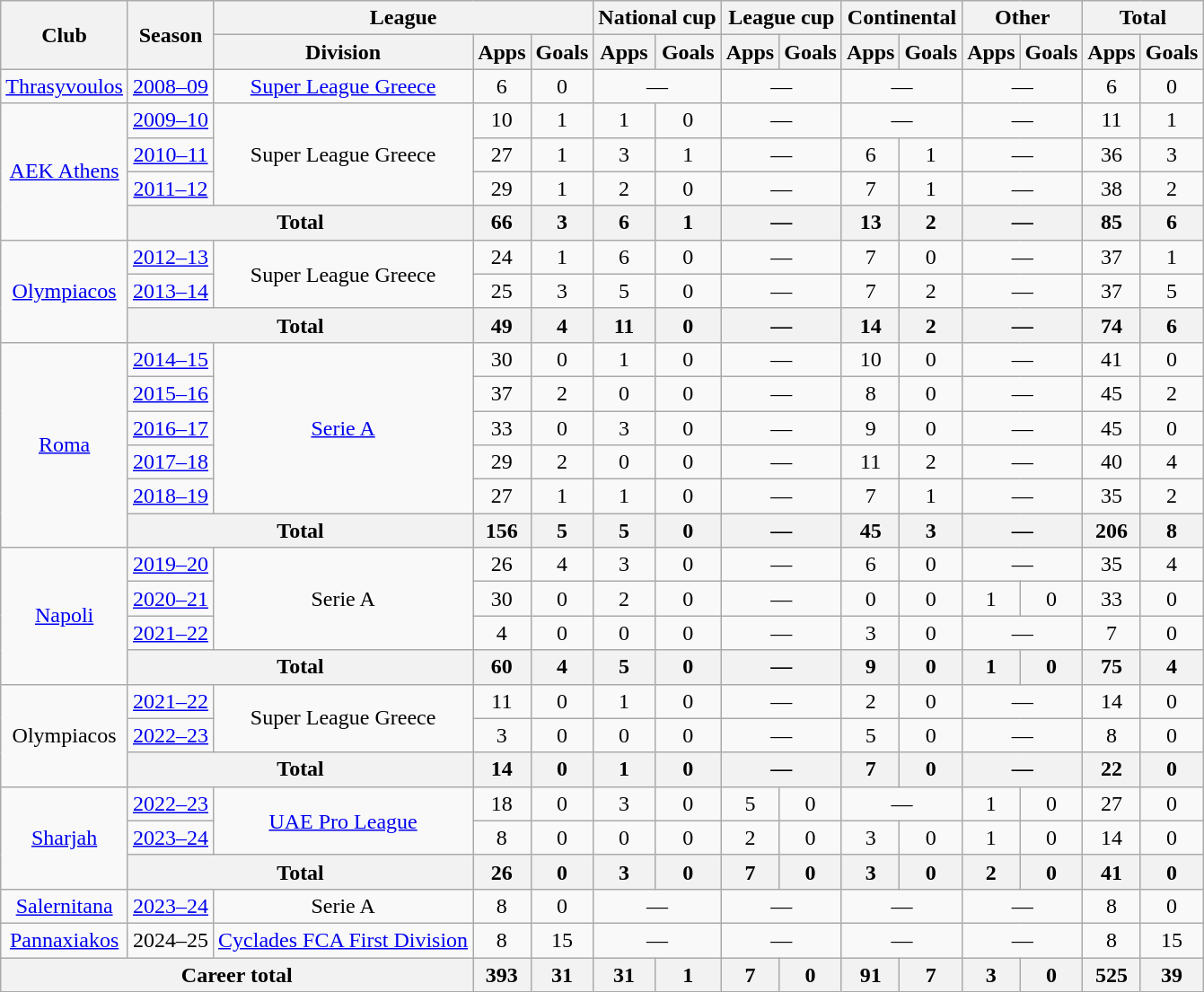<table class="wikitable" style="text-align:center">
<tr>
<th rowspan="2">Club</th>
<th rowspan="2">Season</th>
<th colspan="3">League</th>
<th colspan="2">National cup</th>
<th colspan="2">League cup</th>
<th colspan="2">Continental</th>
<th colspan="2">Other</th>
<th colspan="2">Total</th>
</tr>
<tr>
<th>Division</th>
<th>Apps</th>
<th>Goals</th>
<th>Apps</th>
<th>Goals</th>
<th>Apps</th>
<th>Goals</th>
<th>Apps</th>
<th>Goals</th>
<th>Apps</th>
<th>Goals</th>
<th>Apps</th>
<th>Goals</th>
</tr>
<tr>
<td><a href='#'>Thrasyvoulos</a></td>
<td><a href='#'>2008–09</a></td>
<td><a href='#'>Super League Greece</a></td>
<td>6</td>
<td>0</td>
<td colspan="2">—</td>
<td colspan="2">—</td>
<td colspan="2">—</td>
<td colspan="2">—</td>
<td>6</td>
<td>0</td>
</tr>
<tr>
<td rowspan="4"><a href='#'>AEK Athens</a></td>
<td><a href='#'>2009–10</a></td>
<td rowspan="3">Super League Greece</td>
<td>10</td>
<td>1</td>
<td>1</td>
<td>0</td>
<td colspan="2">—</td>
<td colspan="2">—</td>
<td colspan="2">—</td>
<td>11</td>
<td>1</td>
</tr>
<tr>
<td><a href='#'>2010–11</a></td>
<td>27</td>
<td>1</td>
<td>3</td>
<td>1</td>
<td colspan="2">—</td>
<td>6</td>
<td>1</td>
<td colspan="2">—</td>
<td>36</td>
<td>3</td>
</tr>
<tr>
<td><a href='#'>2011–12</a></td>
<td>29</td>
<td>1</td>
<td>2</td>
<td>0</td>
<td colspan="2">—</td>
<td>7</td>
<td>1</td>
<td colspan="2">—</td>
<td>38</td>
<td>2</td>
</tr>
<tr>
<th colspan="2">Total</th>
<th>66</th>
<th>3</th>
<th>6</th>
<th>1</th>
<th colspan="2">—</th>
<th>13</th>
<th>2</th>
<th colspan="2">—</th>
<th>85</th>
<th>6</th>
</tr>
<tr>
<td rowspan="3"><a href='#'>Olympiacos</a></td>
<td><a href='#'>2012–13</a></td>
<td rowspan="2">Super League Greece</td>
<td>24</td>
<td>1</td>
<td>6</td>
<td>0</td>
<td colspan="2">—</td>
<td>7</td>
<td>0</td>
<td colspan="2">—</td>
<td>37</td>
<td>1</td>
</tr>
<tr>
<td><a href='#'>2013–14</a></td>
<td>25</td>
<td>3</td>
<td>5</td>
<td>0</td>
<td colspan="2">—</td>
<td>7</td>
<td>2</td>
<td colspan="2">—</td>
<td>37</td>
<td>5</td>
</tr>
<tr>
<th colspan="2">Total</th>
<th>49</th>
<th>4</th>
<th>11</th>
<th>0</th>
<th colspan="2">—</th>
<th>14</th>
<th>2</th>
<th colspan="2">—</th>
<th>74</th>
<th>6</th>
</tr>
<tr>
<td rowspan="6"><a href='#'>Roma</a></td>
<td><a href='#'>2014–15</a></td>
<td rowspan="5"><a href='#'>Serie A</a></td>
<td>30</td>
<td>0</td>
<td>1</td>
<td>0</td>
<td colspan="2">—</td>
<td>10</td>
<td>0</td>
<td colspan="2">—</td>
<td>41</td>
<td>0</td>
</tr>
<tr>
<td><a href='#'>2015–16</a></td>
<td>37</td>
<td>2</td>
<td>0</td>
<td>0</td>
<td colspan="2">—</td>
<td>8</td>
<td>0</td>
<td colspan="2">—</td>
<td>45</td>
<td>2</td>
</tr>
<tr>
<td><a href='#'>2016–17</a></td>
<td>33</td>
<td>0</td>
<td>3</td>
<td>0</td>
<td colspan="2">—</td>
<td>9</td>
<td>0</td>
<td colspan="2">—</td>
<td>45</td>
<td>0</td>
</tr>
<tr>
<td><a href='#'>2017–18</a></td>
<td>29</td>
<td>2</td>
<td>0</td>
<td>0</td>
<td colspan="2">—</td>
<td>11</td>
<td>2</td>
<td colspan="2">—</td>
<td>40</td>
<td>4</td>
</tr>
<tr>
<td><a href='#'>2018–19</a></td>
<td>27</td>
<td>1</td>
<td>1</td>
<td>0</td>
<td colspan="2">—</td>
<td>7</td>
<td>1</td>
<td colspan="2">—</td>
<td>35</td>
<td>2</td>
</tr>
<tr>
<th colspan="2">Total</th>
<th>156</th>
<th>5</th>
<th>5</th>
<th>0</th>
<th colspan="2">—</th>
<th>45</th>
<th>3</th>
<th colspan="2">—</th>
<th>206</th>
<th>8</th>
</tr>
<tr>
<td rowspan="4"><a href='#'>Napoli</a></td>
<td><a href='#'>2019–20</a></td>
<td rowspan="3">Serie A</td>
<td>26</td>
<td>4</td>
<td>3</td>
<td>0</td>
<td colspan="2">—</td>
<td>6</td>
<td>0</td>
<td colspan="2">—</td>
<td>35</td>
<td>4</td>
</tr>
<tr>
<td><a href='#'>2020–21</a></td>
<td>30</td>
<td>0</td>
<td>2</td>
<td>0</td>
<td colspan="2">—</td>
<td>0</td>
<td>0</td>
<td>1</td>
<td>0</td>
<td>33</td>
<td>0</td>
</tr>
<tr>
<td><a href='#'>2021–22</a></td>
<td>4</td>
<td>0</td>
<td>0</td>
<td>0</td>
<td colspan="2">—</td>
<td>3</td>
<td>0</td>
<td colspan="2">—</td>
<td>7</td>
<td>0</td>
</tr>
<tr>
<th colspan="2">Total</th>
<th>60</th>
<th>4</th>
<th>5</th>
<th>0</th>
<th colspan="2">—</th>
<th>9</th>
<th>0</th>
<th>1</th>
<th>0</th>
<th>75</th>
<th>4</th>
</tr>
<tr>
<td rowspan="3">Olympiacos</td>
<td><a href='#'>2021–22</a></td>
<td rowspan="2">Super League Greece</td>
<td>11</td>
<td>0</td>
<td>1</td>
<td>0</td>
<td colspan="2">—</td>
<td>2</td>
<td>0</td>
<td colspan="2">—</td>
<td>14</td>
<td>0</td>
</tr>
<tr>
<td><a href='#'>2022–23</a></td>
<td>3</td>
<td>0</td>
<td>0</td>
<td>0</td>
<td colspan="2">—</td>
<td>5</td>
<td>0</td>
<td colspan="2">—</td>
<td>8</td>
<td>0</td>
</tr>
<tr>
<th colspan="2">Total</th>
<th>14</th>
<th>0</th>
<th>1</th>
<th>0</th>
<th colspan="2">—</th>
<th>7</th>
<th>0</th>
<th colspan="2">—</th>
<th>22</th>
<th>0</th>
</tr>
<tr>
<td rowspan="3"><a href='#'>Sharjah</a></td>
<td><a href='#'>2022–23</a></td>
<td rowspan="2"><a href='#'>UAE Pro League</a></td>
<td>18</td>
<td>0</td>
<td>3</td>
<td>0</td>
<td>5</td>
<td>0</td>
<td colspan="2">—</td>
<td>1</td>
<td>0</td>
<td>27</td>
<td>0</td>
</tr>
<tr>
<td><a href='#'>2023–24</a></td>
<td>8</td>
<td>0</td>
<td>0</td>
<td>0</td>
<td>2</td>
<td>0</td>
<td>3</td>
<td>0</td>
<td>1</td>
<td>0</td>
<td>14</td>
<td>0</td>
</tr>
<tr>
<th colspan="2">Total</th>
<th>26</th>
<th>0</th>
<th>3</th>
<th>0</th>
<th>7</th>
<th>0</th>
<th>3</th>
<th>0</th>
<th>2</th>
<th>0</th>
<th>41</th>
<th>0</th>
</tr>
<tr>
<td><a href='#'>Salernitana</a></td>
<td><a href='#'>2023–24</a></td>
<td>Serie A</td>
<td>8</td>
<td>0</td>
<td colspan="2">—</td>
<td colspan="2">—</td>
<td colspan="2">—</td>
<td colspan="2">—</td>
<td>8</td>
<td>0</td>
</tr>
<tr>
<td><a href='#'>Pannaxiakos</a></td>
<td>2024–25</td>
<td><a href='#'>Cyclades FCA First Division</a></td>
<td>8</td>
<td>15</td>
<td colspan="2">—</td>
<td colspan="2">—</td>
<td colspan="2">—</td>
<td colspan="2">—</td>
<td>8</td>
<td>15</td>
</tr>
<tr>
<th colspan="3">Career total</th>
<th>393</th>
<th>31</th>
<th>31</th>
<th>1</th>
<th>7</th>
<th>0</th>
<th>91</th>
<th>7</th>
<th>3</th>
<th>0</th>
<th>525</th>
<th>39</th>
</tr>
</table>
